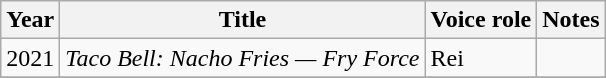<table class="wikitable sortable">
<tr>
<th>Year</th>
<th>Title</th>
<th>Voice role</th>
<th class="unsortable">Notes</th>
</tr>
<tr>
<td>2021</td>
<td><em>Taco Bell: Nacho Fries — Fry Force</em></td>
<td>Rei</td>
<td></td>
</tr>
<tr>
</tr>
</table>
